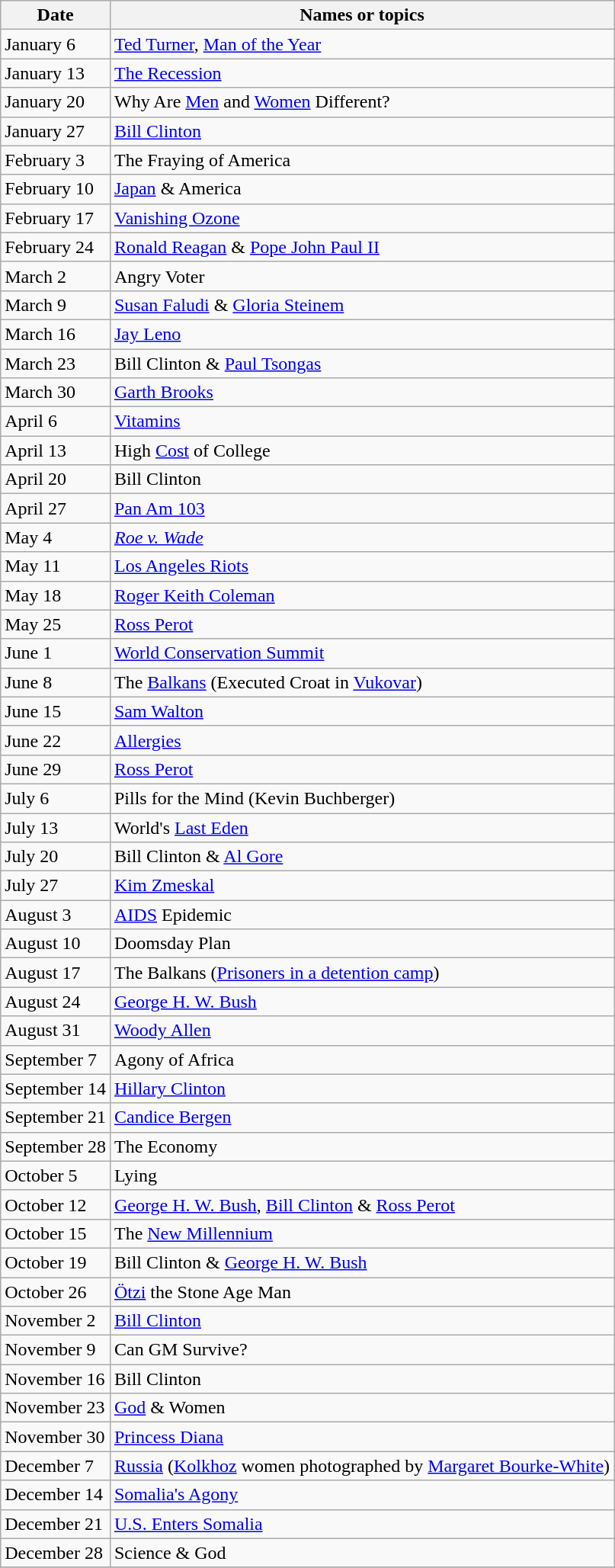<table class="wikitable">
<tr>
<th>Date</th>
<th>Names or topics</th>
</tr>
<tr>
<td>January 6</td>
<td><a href='#'>Ted Turner</a>, <a href='#'>Man of the Year</a></td>
</tr>
<tr>
<td>January 13</td>
<td><a href='#'>The Recession</a></td>
</tr>
<tr>
<td>January 20</td>
<td>Why Are <a href='#'>Men</a> and <a href='#'>Women</a> Different?</td>
</tr>
<tr>
<td>January 27</td>
<td><a href='#'>Bill Clinton</a></td>
</tr>
<tr>
<td>February 3</td>
<td>The Fraying of America</td>
</tr>
<tr>
<td>February 10</td>
<td><a href='#'>Japan</a> & America</td>
</tr>
<tr>
<td>February 17</td>
<td><a href='#'>Vanishing Ozone</a></td>
</tr>
<tr>
<td>February 24</td>
<td><a href='#'>Ronald Reagan</a> & <a href='#'>Pope John Paul II</a></td>
</tr>
<tr>
<td>March 2</td>
<td>Angry Voter</td>
</tr>
<tr>
<td>March 9</td>
<td><a href='#'>Susan Faludi</a> & <a href='#'>Gloria Steinem</a></td>
</tr>
<tr>
<td>March 16</td>
<td><a href='#'>Jay Leno</a></td>
</tr>
<tr>
<td>March 23</td>
<td>Bill Clinton & <a href='#'>Paul Tsongas</a></td>
</tr>
<tr>
<td>March 30</td>
<td><a href='#'>Garth Brooks</a></td>
</tr>
<tr>
<td>April 6</td>
<td><a href='#'>Vitamins</a></td>
</tr>
<tr>
<td>April 13</td>
<td>High <a href='#'>Cost</a> of College</td>
</tr>
<tr>
<td>April 20</td>
<td>Bill Clinton</td>
</tr>
<tr>
<td>April 27</td>
<td><a href='#'>Pan Am 103</a></td>
</tr>
<tr>
<td>May 4</td>
<td><em><a href='#'>Roe v. Wade</a></em></td>
</tr>
<tr>
<td>May 11</td>
<td><a href='#'>Los Angeles Riots</a></td>
</tr>
<tr>
<td>May 18</td>
<td><a href='#'>Roger Keith Coleman</a></td>
</tr>
<tr>
<td>May 25</td>
<td><a href='#'>Ross Perot</a></td>
</tr>
<tr>
<td>June 1</td>
<td><a href='#'>World Conservation Summit</a></td>
</tr>
<tr>
<td>June 8</td>
<td>The <a href='#'>Balkans</a> (Executed Croat in <a href='#'>Vukovar</a>)</td>
</tr>
<tr>
<td>June 15</td>
<td><a href='#'>Sam Walton</a></td>
</tr>
<tr>
<td>June 22</td>
<td><a href='#'>Allergies</a></td>
</tr>
<tr>
<td>June 29</td>
<td><a href='#'>Ross Perot</a></td>
</tr>
<tr>
<td>July 6</td>
<td>Pills for the Mind (Kevin Buchberger)</td>
</tr>
<tr>
<td>July 13</td>
<td>World's <a href='#'>Last Eden</a></td>
</tr>
<tr>
<td>July 20</td>
<td>Bill Clinton & <a href='#'>Al Gore</a></td>
</tr>
<tr>
<td>July 27</td>
<td><a href='#'>Kim Zmeskal</a></td>
</tr>
<tr>
<td>August 3</td>
<td><a href='#'>AIDS</a> Epidemic</td>
</tr>
<tr>
<td>August 10</td>
<td>Doomsday Plan</td>
</tr>
<tr>
<td>August 17</td>
<td>The Balkans (<a href='#'>Prisoners in a detention camp</a>)</td>
</tr>
<tr>
<td>August 24</td>
<td><a href='#'>George H. W. Bush</a></td>
</tr>
<tr>
<td>August 31</td>
<td><a href='#'>Woody Allen</a></td>
</tr>
<tr>
<td>September 7</td>
<td>Agony of Africa</td>
</tr>
<tr>
<td>September 14</td>
<td><a href='#'>Hillary Clinton</a></td>
</tr>
<tr>
<td>September 21</td>
<td><a href='#'>Candice Bergen</a></td>
</tr>
<tr>
<td>September 28</td>
<td>The Economy</td>
</tr>
<tr>
<td>October 5</td>
<td>Lying</td>
</tr>
<tr>
<td>October 12</td>
<td><a href='#'>George H. W. Bush</a>, <a href='#'>Bill Clinton</a> & <a href='#'>Ross Perot</a></td>
</tr>
<tr>
<td>October 15</td>
<td>The <a href='#'>New Millennium</a></td>
</tr>
<tr>
<td>October 19</td>
<td>Bill Clinton & <a href='#'>George H. W. Bush</a></td>
</tr>
<tr>
<td>October 26</td>
<td><a href='#'>Ötzi</a> the Stone Age Man</td>
</tr>
<tr>
<td>November 2</td>
<td><a href='#'>Bill Clinton</a></td>
</tr>
<tr>
<td>November 9</td>
<td>Can GM Survive?</td>
</tr>
<tr>
<td>November 16</td>
<td>Bill Clinton</td>
</tr>
<tr>
<td>November 23</td>
<td><a href='#'>God</a> & Women</td>
</tr>
<tr>
<td>November 30</td>
<td><a href='#'>Princess Diana</a></td>
</tr>
<tr>
<td>December 7</td>
<td><a href='#'>Russia</a> (<a href='#'>Kolkhoz</a> women photographed by <a href='#'>Margaret Bourke-White</a>)</td>
</tr>
<tr>
<td>December 14</td>
<td><a href='#'>Somalia's Agony</a></td>
</tr>
<tr>
<td>December 21</td>
<td><a href='#'>U.S. Enters Somalia</a></td>
</tr>
<tr>
<td>December 28</td>
<td>Science & God</td>
</tr>
<tr>
</tr>
</table>
